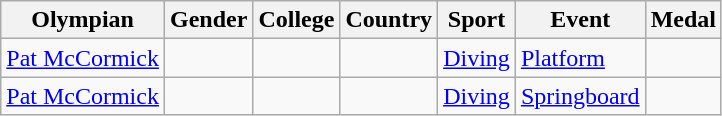<table class="wikitable">
<tr>
<th>Olympian</th>
<th>Gender</th>
<th>College</th>
<th>Country</th>
<th>Sport</th>
<th>Event</th>
<th>Medal</th>
</tr>
<tr>
<td><a href='#'>Pat McCormick</a></td>
<td></td>
<td></td>
<td></td>
<td><a href='#'>Diving</a></td>
<td><a href='#'>Platform</a></td>
<td></td>
</tr>
<tr>
<td><a href='#'>Pat McCormick</a></td>
<td></td>
<td></td>
<td></td>
<td><a href='#'>Diving</a></td>
<td><a href='#'>Springboard</a></td>
<td></td>
</tr>
</table>
